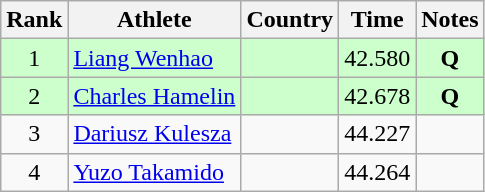<table class="wikitable sortable" style="text-align:center">
<tr>
<th>Rank</th>
<th>Athlete</th>
<th>Country</th>
<th>Time</th>
<th>Notes</th>
</tr>
<tr bgcolor="#ccffcc">
<td>1</td>
<td align=left><a href='#'>Liang Wenhao</a></td>
<td align=left></td>
<td>42.580</td>
<td><strong>Q</strong></td>
</tr>
<tr bgcolor="#ccffcc">
<td>2</td>
<td align=left><a href='#'>Charles Hamelin</a></td>
<td align=left></td>
<td>42.678</td>
<td><strong>Q</strong></td>
</tr>
<tr>
<td>3</td>
<td align=left><a href='#'>Dariusz Kulesza</a></td>
<td align=left></td>
<td>44.227</td>
<td></td>
</tr>
<tr>
<td>4</td>
<td align=left><a href='#'>Yuzo Takamido</a></td>
<td align=left></td>
<td>44.264</td>
<td></td>
</tr>
</table>
